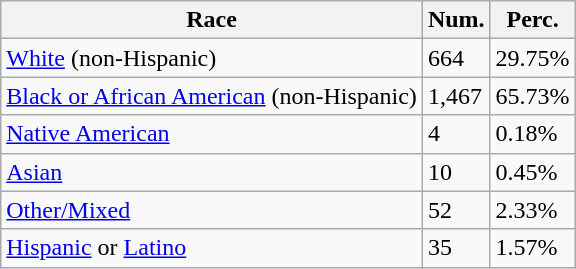<table class="wikitable">
<tr>
<th>Race</th>
<th>Num.</th>
<th>Perc.</th>
</tr>
<tr>
<td><a href='#'>White</a> (non-Hispanic)</td>
<td>664</td>
<td>29.75%</td>
</tr>
<tr>
<td><a href='#'>Black or African American</a> (non-Hispanic)</td>
<td>1,467</td>
<td>65.73%</td>
</tr>
<tr>
<td><a href='#'>Native American</a></td>
<td>4</td>
<td>0.18%</td>
</tr>
<tr>
<td><a href='#'>Asian</a></td>
<td>10</td>
<td>0.45%</td>
</tr>
<tr>
<td><a href='#'>Other/Mixed</a></td>
<td>52</td>
<td>2.33%</td>
</tr>
<tr>
<td><a href='#'>Hispanic</a> or <a href='#'>Latino</a></td>
<td>35</td>
<td>1.57%</td>
</tr>
</table>
